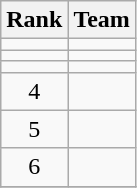<table class="wikitable" border="1">
<tr>
<th>Rank</th>
<th>Team</th>
</tr>
<tr>
<td align=center></td>
<td></td>
</tr>
<tr>
<td align=center></td>
<td></td>
</tr>
<tr>
<td align=center></td>
<td></td>
</tr>
<tr>
<td align=center>4</td>
<td></td>
</tr>
<tr>
<td align=center>5</td>
<td></td>
</tr>
<tr>
<td align=center>6</td>
<td></td>
</tr>
<tr>
</tr>
</table>
